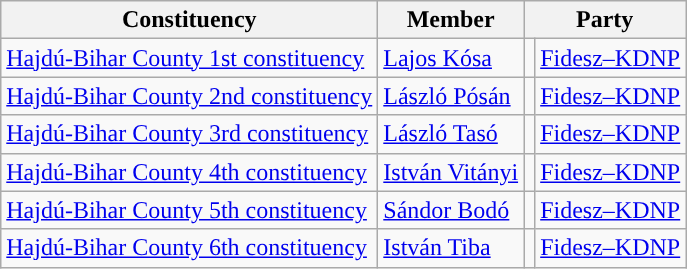<table class="wikitable">
<tr>
<th>Constituency</th>
<th>Member</th>
<th colspan="2">Party</th>
</tr>
<tr>
<td><a href='#'>Hajdú-Bihar County 1st constituency</a></td>
<td><a href='#'>Lajos Kósa</a></td>
<td style="background-color: "></td>
<td><a href='#'>Fidesz–KDNP</a></td>
</tr>
<tr>
<td><a href='#'>Hajdú-Bihar County 2nd constituency</a></td>
<td><a href='#'>László Pósán</a></td>
<td style="background-color: "></td>
<td><a href='#'>Fidesz–KDNP</a></td>
</tr>
<tr>
<td><a href='#'>Hajdú-Bihar County 3rd constituency</a></td>
<td><a href='#'>László Tasó</a></td>
<td style="background-color: "></td>
<td><a href='#'>Fidesz–KDNP</a></td>
</tr>
<tr>
<td><a href='#'>Hajdú-Bihar County 4th constituency</a></td>
<td><a href='#'>István Vitányi</a></td>
<td style="background-color: "></td>
<td><a href='#'>Fidesz–KDNP</a></td>
</tr>
<tr>
<td><a href='#'>Hajdú-Bihar County 5th constituency</a></td>
<td><a href='#'>Sándor Bodó</a></td>
<td style="background-color: "></td>
<td><a href='#'>Fidesz–KDNP</a></td>
</tr>
<tr>
<td><a href='#'>Hajdú-Bihar County 6th constituency</a></td>
<td><a href='#'>István Tiba</a></td>
<td style="background-color: "></td>
<td><a href='#'>Fidesz–KDNP</a></td>
</tr>
</table>
